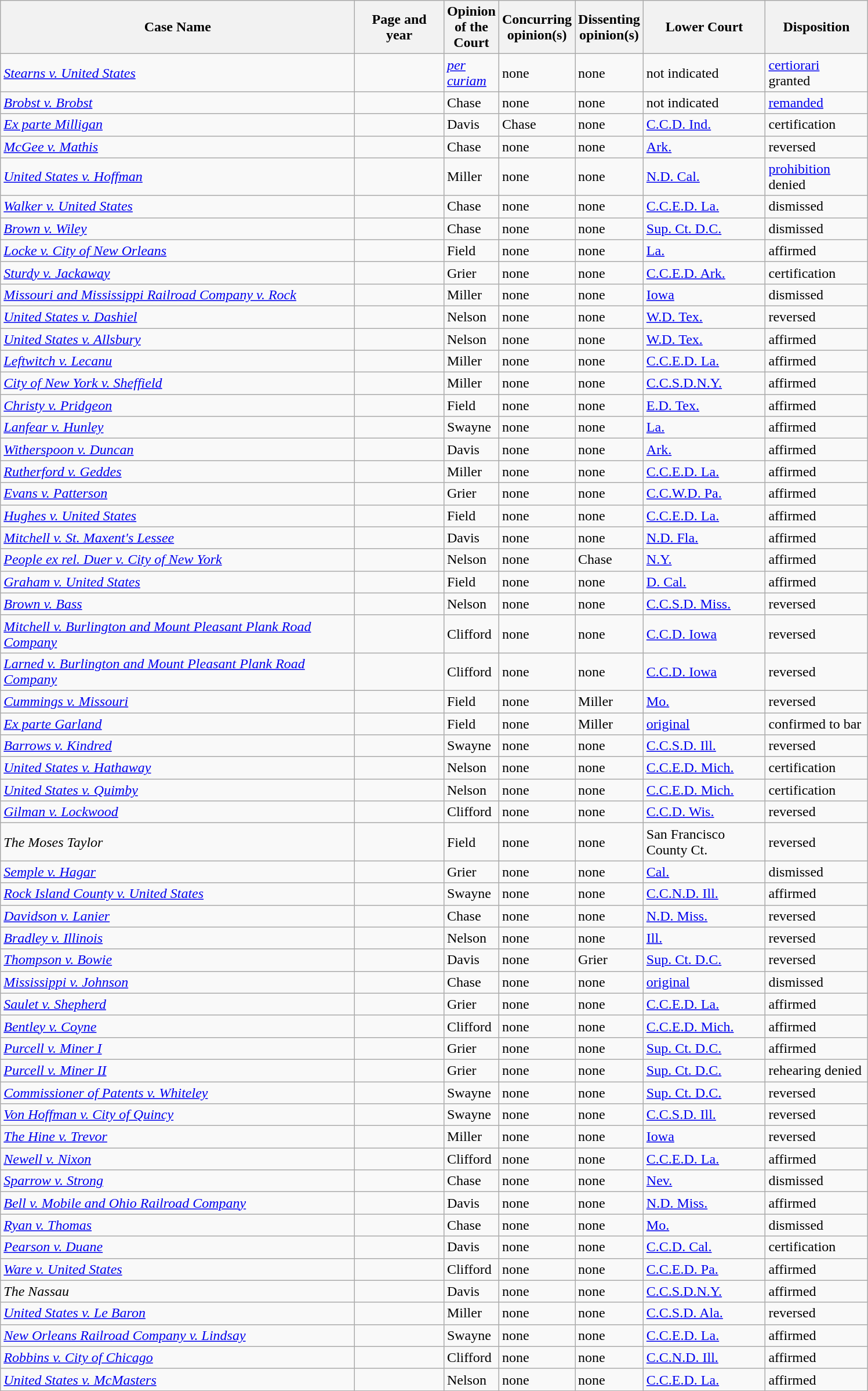<table class="wikitable sortable">
<tr>
<th scope="col" style="width: 400px;">Case Name</th>
<th scope="col" style="width: 95px;">Page and year</th>
<th scope="col" style="width: 10px;">Opinion of the Court</th>
<th scope="col" style="width: 10px;">Concurring opinion(s)</th>
<th scope="col" style="width: 10px;">Dissenting opinion(s)</th>
<th scope="col" style="width: 133px;">Lower Court</th>
<th scope="col" style="width: 110px;">Disposition</th>
</tr>
<tr>
<td><em><a href='#'>Stearns v. United States</a></em></td>
<td align="right"></td>
<td><em><a href='#'>per curiam</a></em></td>
<td>none</td>
<td>none</td>
<td>not indicated</td>
<td><a href='#'>certiorari</a> granted</td>
</tr>
<tr>
<td><em><a href='#'>Brobst v. Brobst</a></em></td>
<td align="right"></td>
<td>Chase</td>
<td>none</td>
<td>none</td>
<td>not indicated</td>
<td><a href='#'>remanded</a></td>
</tr>
<tr>
<td><em><a href='#'>Ex parte Milligan</a></em></td>
<td align="right"></td>
<td>Davis</td>
<td>Chase</td>
<td>none</td>
<td><a href='#'>C.C.D. Ind.</a></td>
<td>certification</td>
</tr>
<tr>
<td><em><a href='#'>McGee v. Mathis</a></em></td>
<td align="right"></td>
<td>Chase</td>
<td>none</td>
<td>none</td>
<td><a href='#'>Ark.</a></td>
<td>reversed</td>
</tr>
<tr>
<td><em><a href='#'>United States v. Hoffman</a></em></td>
<td align="right"></td>
<td>Miller</td>
<td>none</td>
<td>none</td>
<td><a href='#'>N.D. Cal.</a></td>
<td><a href='#'>prohibition</a> denied</td>
</tr>
<tr>
<td><em><a href='#'>Walker v. United States</a></em></td>
<td align="right"></td>
<td>Chase</td>
<td>none</td>
<td>none</td>
<td><a href='#'>C.C.E.D. La.</a></td>
<td>dismissed</td>
</tr>
<tr>
<td><em><a href='#'>Brown v. Wiley</a></em></td>
<td align="right"></td>
<td>Chase</td>
<td>none</td>
<td>none</td>
<td><a href='#'>Sup. Ct. D.C.</a></td>
<td>dismissed</td>
</tr>
<tr>
<td><em><a href='#'>Locke v. City of New Orleans</a></em></td>
<td align="right"></td>
<td>Field</td>
<td>none</td>
<td>none</td>
<td><a href='#'>La.</a></td>
<td>affirmed</td>
</tr>
<tr>
<td><em><a href='#'>Sturdy v. Jackaway</a></em></td>
<td align="right"></td>
<td>Grier</td>
<td>none</td>
<td>none</td>
<td><a href='#'>C.C.E.D. Ark.</a></td>
<td>certification</td>
</tr>
<tr>
<td><em><a href='#'>Missouri and Mississippi Railroad Company v. Rock</a></em></td>
<td align="right"></td>
<td>Miller</td>
<td>none</td>
<td>none</td>
<td><a href='#'>Iowa</a></td>
<td>dismissed</td>
</tr>
<tr>
<td><em><a href='#'>United States v. Dashiel</a></em></td>
<td align="right"></td>
<td>Nelson</td>
<td>none</td>
<td>none</td>
<td><a href='#'>W.D. Tex.</a></td>
<td>reversed</td>
</tr>
<tr>
<td><em><a href='#'>United States v. Allsbury</a></em></td>
<td align="right"></td>
<td>Nelson</td>
<td>none</td>
<td>none</td>
<td><a href='#'>W.D. Tex.</a></td>
<td>affirmed</td>
</tr>
<tr>
<td><em><a href='#'>Leftwitch v. Lecanu</a></em></td>
<td align="right"></td>
<td>Miller</td>
<td>none</td>
<td>none</td>
<td><a href='#'>C.C.E.D. La.</a></td>
<td>affirmed</td>
</tr>
<tr>
<td><em><a href='#'>City of New York v. Sheffield</a></em></td>
<td align="right"></td>
<td>Miller</td>
<td>none</td>
<td>none</td>
<td><a href='#'>C.C.S.D.N.Y.</a></td>
<td>affirmed</td>
</tr>
<tr>
<td><em><a href='#'>Christy v. Pridgeon</a></em></td>
<td align="right"></td>
<td>Field</td>
<td>none</td>
<td>none</td>
<td><a href='#'>E.D. Tex.</a></td>
<td>affirmed</td>
</tr>
<tr>
<td><em><a href='#'>Lanfear v. Hunley</a></em></td>
<td align="right"></td>
<td>Swayne</td>
<td>none</td>
<td>none</td>
<td><a href='#'>La.</a></td>
<td>affirmed</td>
</tr>
<tr>
<td><em><a href='#'>Witherspoon v. Duncan</a></em></td>
<td align="right"></td>
<td>Davis</td>
<td>none</td>
<td>none</td>
<td><a href='#'>Ark.</a></td>
<td>affirmed</td>
</tr>
<tr>
<td><em><a href='#'>Rutherford v. Geddes</a></em></td>
<td align="right"></td>
<td>Miller</td>
<td>none</td>
<td>none</td>
<td><a href='#'>C.C.E.D. La.</a></td>
<td>affirmed</td>
</tr>
<tr>
<td><em><a href='#'>Evans v. Patterson</a></em></td>
<td align="right"></td>
<td>Grier</td>
<td>none</td>
<td>none</td>
<td><a href='#'>C.C.W.D. Pa.</a></td>
<td>affirmed</td>
</tr>
<tr>
<td><em><a href='#'>Hughes v. United States</a></em></td>
<td align="right"></td>
<td>Field</td>
<td>none</td>
<td>none</td>
<td><a href='#'>C.C.E.D. La.</a></td>
<td>affirmed</td>
</tr>
<tr>
<td><em><a href='#'>Mitchell v. St. Maxent's Lessee</a></em></td>
<td align="right"></td>
<td>Davis</td>
<td>none</td>
<td>none</td>
<td><a href='#'>N.D. Fla.</a></td>
<td>affirmed</td>
</tr>
<tr>
<td><em><a href='#'>People ex rel. Duer v. City of New York</a></em></td>
<td align="right"></td>
<td>Nelson</td>
<td>none</td>
<td>Chase</td>
<td><a href='#'>N.Y.</a></td>
<td>affirmed</td>
</tr>
<tr>
<td><em><a href='#'>Graham v. United States</a></em></td>
<td align="right"></td>
<td>Field</td>
<td>none</td>
<td>none</td>
<td><a href='#'>D. Cal.</a></td>
<td>affirmed</td>
</tr>
<tr>
<td><em><a href='#'>Brown v. Bass</a></em></td>
<td align="right"></td>
<td>Nelson</td>
<td>none</td>
<td>none</td>
<td><a href='#'>C.C.S.D. Miss.</a></td>
<td>reversed</td>
</tr>
<tr>
<td><em><a href='#'>Mitchell v. Burlington and Mount Pleasant Plank Road Company</a></em></td>
<td align="right"></td>
<td>Clifford</td>
<td>none</td>
<td>none</td>
<td><a href='#'>C.C.D. Iowa</a></td>
<td>reversed</td>
</tr>
<tr>
<td><em><a href='#'>Larned v. Burlington and Mount Pleasant Plank Road Company</a></em></td>
<td align="right"></td>
<td>Clifford</td>
<td>none</td>
<td>none</td>
<td><a href='#'>C.C.D. Iowa</a></td>
<td>reversed</td>
</tr>
<tr>
<td><em><a href='#'>Cummings v. Missouri</a></em></td>
<td align="right"></td>
<td>Field</td>
<td>none</td>
<td>Miller</td>
<td><a href='#'>Mo.</a></td>
<td>reversed</td>
</tr>
<tr>
<td><em><a href='#'>Ex parte Garland</a></em></td>
<td align="right"></td>
<td>Field</td>
<td>none</td>
<td>Miller</td>
<td><a href='#'>original</a></td>
<td>confirmed to bar</td>
</tr>
<tr>
<td><em><a href='#'>Barrows v. Kindred</a></em></td>
<td align="right"></td>
<td>Swayne</td>
<td>none</td>
<td>none</td>
<td><a href='#'>C.C.S.D. Ill.</a></td>
<td>reversed</td>
</tr>
<tr>
<td><em><a href='#'>United States v. Hathaway</a></em></td>
<td align="right"></td>
<td>Nelson</td>
<td>none</td>
<td>none</td>
<td><a href='#'>C.C.E.D. Mich.</a></td>
<td>certification</td>
</tr>
<tr>
<td><em><a href='#'>United States v. Quimby</a></em></td>
<td align="right"></td>
<td>Nelson</td>
<td>none</td>
<td>none</td>
<td><a href='#'>C.C.E.D. Mich.</a></td>
<td>certification</td>
</tr>
<tr>
<td><em><a href='#'>Gilman v. Lockwood</a></em></td>
<td align="right"></td>
<td>Clifford</td>
<td>none</td>
<td>none</td>
<td><a href='#'>C.C.D. Wis.</a></td>
<td>reversed</td>
</tr>
<tr>
<td><em>The Moses Taylor</em></td>
<td align="right"></td>
<td>Field</td>
<td>none</td>
<td>none</td>
<td>San Francisco County Ct.</td>
<td>reversed</td>
</tr>
<tr>
<td><em><a href='#'>Semple v. Hagar</a></em></td>
<td align="right"></td>
<td>Grier</td>
<td>none</td>
<td>none</td>
<td><a href='#'>Cal.</a></td>
<td>dismissed</td>
</tr>
<tr>
<td><em><a href='#'>Rock Island County v. United States</a></em></td>
<td align="right"></td>
<td>Swayne</td>
<td>none</td>
<td>none</td>
<td><a href='#'>C.C.N.D. Ill.</a></td>
<td>affirmed</td>
</tr>
<tr>
<td><em><a href='#'>Davidson v. Lanier</a></em></td>
<td align="right"></td>
<td>Chase</td>
<td>none</td>
<td>none</td>
<td><a href='#'>N.D. Miss.</a></td>
<td>reversed</td>
</tr>
<tr>
<td><em><a href='#'>Bradley v. Illinois</a></em></td>
<td align="right"></td>
<td>Nelson</td>
<td>none</td>
<td>none</td>
<td><a href='#'>Ill.</a></td>
<td>reversed</td>
</tr>
<tr>
<td><em><a href='#'>Thompson v. Bowie</a></em></td>
<td align="right"></td>
<td>Davis</td>
<td>none</td>
<td>Grier</td>
<td><a href='#'>Sup. Ct. D.C.</a></td>
<td>reversed</td>
</tr>
<tr>
<td><em><a href='#'>Mississippi v. Johnson</a></em></td>
<td align="right"></td>
<td>Chase</td>
<td>none</td>
<td>none</td>
<td><a href='#'>original</a></td>
<td>dismissed</td>
</tr>
<tr>
<td><em><a href='#'>Saulet v. Shepherd</a></em></td>
<td align="right"></td>
<td>Grier</td>
<td>none</td>
<td>none</td>
<td><a href='#'>C.C.E.D. La.</a></td>
<td>affirmed</td>
</tr>
<tr>
<td><em><a href='#'>Bentley v. Coyne</a></em></td>
<td align="right"></td>
<td>Clifford</td>
<td>none</td>
<td>none</td>
<td><a href='#'>C.C.E.D. Mich.</a></td>
<td>affirmed</td>
</tr>
<tr>
<td><em><a href='#'>Purcell v. Miner I</a></em></td>
<td align="right"></td>
<td>Grier</td>
<td>none</td>
<td>none</td>
<td><a href='#'>Sup. Ct. D.C.</a></td>
<td>affirmed</td>
</tr>
<tr>
<td><em><a href='#'>Purcell v. Miner II</a></em></td>
<td align="right"></td>
<td>Grier</td>
<td>none</td>
<td>none</td>
<td><a href='#'>Sup. Ct. D.C.</a></td>
<td>rehearing denied</td>
</tr>
<tr>
<td><em><a href='#'>Commissioner of Patents v. Whiteley</a></em></td>
<td align="right"></td>
<td>Swayne</td>
<td>none</td>
<td>none</td>
<td><a href='#'>Sup. Ct. D.C.</a></td>
<td>reversed</td>
</tr>
<tr>
<td><em><a href='#'>Von Hoffman v. City of Quincy</a></em></td>
<td align="right"></td>
<td>Swayne</td>
<td>none</td>
<td>none</td>
<td><a href='#'>C.C.S.D. Ill.</a></td>
<td>reversed</td>
</tr>
<tr>
<td><em><a href='#'>The Hine v. Trevor</a></em></td>
<td align="right"></td>
<td>Miller</td>
<td>none</td>
<td>none</td>
<td><a href='#'>Iowa</a></td>
<td>reversed</td>
</tr>
<tr>
<td><em><a href='#'>Newell v. Nixon</a></em></td>
<td align="right"></td>
<td>Clifford</td>
<td>none</td>
<td>none</td>
<td><a href='#'>C.C.E.D. La.</a></td>
<td>affirmed</td>
</tr>
<tr>
<td><em><a href='#'>Sparrow v. Strong</a></em></td>
<td align="right"></td>
<td>Chase</td>
<td>none</td>
<td>none</td>
<td><a href='#'>Nev.</a></td>
<td>dismissed</td>
</tr>
<tr>
<td><em><a href='#'>Bell v. Mobile and Ohio Railroad Company</a></em></td>
<td align="right"></td>
<td>Davis</td>
<td>none</td>
<td>none</td>
<td><a href='#'>N.D. Miss.</a></td>
<td>affirmed</td>
</tr>
<tr>
<td><em><a href='#'>Ryan v. Thomas</a></em></td>
<td align="right"></td>
<td>Chase</td>
<td>none</td>
<td>none</td>
<td><a href='#'>Mo.</a></td>
<td>dismissed</td>
</tr>
<tr>
<td><em><a href='#'>Pearson v. Duane</a></em></td>
<td align="right"></td>
<td>Davis</td>
<td>none</td>
<td>none</td>
<td><a href='#'>C.C.D. Cal.</a></td>
<td>certification</td>
</tr>
<tr>
<td><em><a href='#'>Ware v. United States</a></em></td>
<td align="right"></td>
<td>Clifford</td>
<td>none</td>
<td>none</td>
<td><a href='#'>C.C.E.D. Pa.</a></td>
<td>affirmed</td>
</tr>
<tr>
<td><em>The Nassau</em></td>
<td align="right"></td>
<td>Davis</td>
<td>none</td>
<td>none</td>
<td><a href='#'>C.C.S.D.N.Y.</a></td>
<td>affirmed</td>
</tr>
<tr>
<td><em><a href='#'>United States v. Le Baron</a></em></td>
<td align="right"></td>
<td>Miller</td>
<td>none</td>
<td>none</td>
<td><a href='#'>C.C.S.D. Ala.</a></td>
<td>reversed</td>
</tr>
<tr>
<td><em><a href='#'>New Orleans Railroad Company v. Lindsay</a></em></td>
<td align="right"></td>
<td>Swayne</td>
<td>none</td>
<td>none</td>
<td><a href='#'>C.C.E.D. La.</a></td>
<td>affirmed</td>
</tr>
<tr>
<td><em><a href='#'>Robbins v. City of Chicago</a></em></td>
<td align="right"></td>
<td>Clifford</td>
<td>none</td>
<td>none</td>
<td><a href='#'>C.C.N.D. Ill.</a></td>
<td>affirmed</td>
</tr>
<tr>
<td><em><a href='#'>United States v. McMasters</a></em></td>
<td align="right"></td>
<td>Nelson</td>
<td>none</td>
<td>none</td>
<td><a href='#'>C.C.E.D. La.</a></td>
<td>affirmed</td>
</tr>
<tr>
</tr>
</table>
